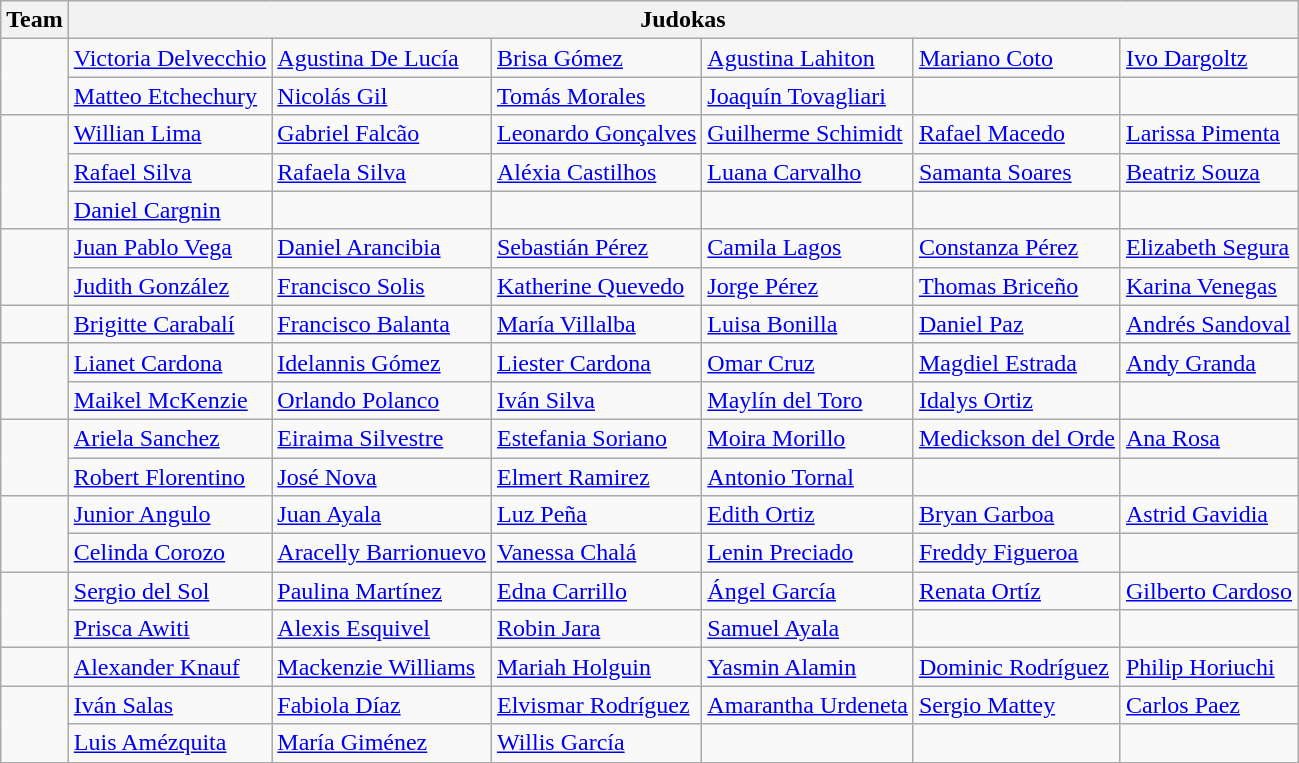<table class="wikitable sortable">
<tr>
<th>Team</th>
<th colspan="6">Judokas</th>
</tr>
<tr>
<td rowspan="2"></td>
<td><a href='#'>Victoria Delvecchio</a></td>
<td><a href='#'>Agustina De Lucía</a></td>
<td><a href='#'>Brisa Gómez</a></td>
<td><a href='#'>Agustina Lahiton</a></td>
<td><a href='#'>Mariano Coto</a></td>
<td><a href='#'>Ivo Dargoltz</a></td>
</tr>
<tr>
<td><a href='#'>Matteo Etchechury</a></td>
<td><a href='#'>Nicolás Gil</a></td>
<td><a href='#'>Tomás Morales</a></td>
<td><a href='#'>Joaquín Tovagliari</a></td>
<td></td>
<td></td>
</tr>
<tr>
<td rowspan="3"></td>
<td><a href='#'>Willian Lima</a></td>
<td><a href='#'>Gabriel Falcão</a></td>
<td><a href='#'>Leonardo Gonçalves</a></td>
<td><a href='#'>Guilherme Schimidt</a></td>
<td><a href='#'>Rafael Macedo</a></td>
<td><a href='#'>Larissa Pimenta</a></td>
</tr>
<tr>
<td><a href='#'>Rafael Silva</a></td>
<td><a href='#'>Rafaela Silva</a></td>
<td><a href='#'>Aléxia Castilhos</a></td>
<td><a href='#'>Luana Carvalho</a></td>
<td><a href='#'>Samanta Soares</a></td>
<td><a href='#'>Beatriz Souza</a></td>
</tr>
<tr>
<td><a href='#'>Daniel Cargnin</a></td>
<td></td>
<td></td>
<td></td>
<td></td>
<td></td>
</tr>
<tr>
<td rowspan="2"></td>
<td><a href='#'>Juan Pablo Vega</a></td>
<td><a href='#'>Daniel Arancibia</a></td>
<td><a href='#'>Sebastián Pérez</a></td>
<td><a href='#'>Camila Lagos</a></td>
<td><a href='#'>Constanza Pérez</a></td>
<td><a href='#'>Elizabeth Segura</a></td>
</tr>
<tr>
<td><a href='#'>Judith González</a></td>
<td><a href='#'>Francisco Solis</a></td>
<td><a href='#'>Katherine Quevedo</a></td>
<td><a href='#'>Jorge Pérez</a></td>
<td><a href='#'>Thomas Briceño</a></td>
<td><a href='#'>Karina Venegas</a></td>
</tr>
<tr>
<td></td>
<td><a href='#'>Brigitte Carabalí</a></td>
<td><a href='#'>Francisco Balanta</a></td>
<td><a href='#'>María Villalba</a></td>
<td><a href='#'>Luisa Bonilla</a></td>
<td><a href='#'>Daniel Paz</a></td>
<td><a href='#'>Andrés Sandoval</a></td>
</tr>
<tr>
<td rowspan="2"></td>
<td><a href='#'>Lianet Cardona</a></td>
<td><a href='#'>Idelannis Gómez</a></td>
<td><a href='#'>Liester Cardona</a></td>
<td><a href='#'>Omar Cruz</a></td>
<td><a href='#'>Magdiel Estrada</a></td>
<td><a href='#'>Andy Granda</a></td>
</tr>
<tr>
<td><a href='#'>Maikel McKenzie</a></td>
<td><a href='#'>Orlando Polanco</a></td>
<td><a href='#'>Iván Silva</a></td>
<td><a href='#'>Maylín del Toro</a></td>
<td><a href='#'>Idalys Ortiz</a></td>
<td></td>
</tr>
<tr>
<td rowspan="2"></td>
<td><a href='#'>Ariela Sanchez</a></td>
<td><a href='#'>Eiraima Silvestre</a></td>
<td><a href='#'>Estefania Soriano</a></td>
<td><a href='#'>Moira Morillo</a></td>
<td><a href='#'>Medickson del Orde</a></td>
<td><a href='#'>Ana Rosa</a></td>
</tr>
<tr>
<td><a href='#'>Robert Florentino</a></td>
<td><a href='#'>José Nova</a></td>
<td><a href='#'>Elmert Ramirez</a></td>
<td><a href='#'>Antonio Tornal</a></td>
<td></td>
<td></td>
</tr>
<tr>
<td rowspan="2"></td>
<td><a href='#'>Junior Angulo</a></td>
<td><a href='#'>Juan Ayala</a></td>
<td><a href='#'>Luz Peña</a></td>
<td><a href='#'>Edith Ortiz</a></td>
<td><a href='#'>Bryan Garboa</a></td>
<td><a href='#'>Astrid Gavidia</a></td>
</tr>
<tr>
<td><a href='#'>Celinda Corozo</a></td>
<td><a href='#'>Aracelly Barrionuevo</a></td>
<td><a href='#'>Vanessa Chalá</a></td>
<td><a href='#'>Lenin Preciado</a></td>
<td><a href='#'>Freddy Figueroa</a></td>
<td></td>
</tr>
<tr>
<td rowspan="2"></td>
<td><a href='#'>Sergio del Sol</a></td>
<td><a href='#'>Paulina Martínez</a></td>
<td><a href='#'>Edna Carrillo</a></td>
<td><a href='#'>Ángel García</a></td>
<td><a href='#'>Renata Ortíz</a></td>
<td><a href='#'>Gilberto Cardoso</a></td>
</tr>
<tr>
<td><a href='#'>Prisca Awiti</a></td>
<td><a href='#'>Alexis Esquivel</a></td>
<td><a href='#'>Robin Jara</a></td>
<td><a href='#'>Samuel Ayala</a></td>
<td></td>
<td></td>
</tr>
<tr>
<td></td>
<td><a href='#'>Alexander Knauf</a></td>
<td><a href='#'>Mackenzie Williams</a></td>
<td><a href='#'>Mariah Holguin</a></td>
<td><a href='#'>Yasmin Alamin</a></td>
<td><a href='#'>Dominic Rodríguez</a></td>
<td><a href='#'>Philip Horiuchi</a></td>
</tr>
<tr>
<td rowspan="2"></td>
<td><a href='#'>Iván Salas</a></td>
<td><a href='#'>Fabiola Díaz</a></td>
<td><a href='#'>Elvismar Rodríguez</a></td>
<td><a href='#'>Amarantha Urdeneta</a></td>
<td><a href='#'>Sergio Mattey</a></td>
<td><a href='#'>Carlos Paez</a></td>
</tr>
<tr>
<td><a href='#'>Luis Amézquita</a></td>
<td><a href='#'>María Giménez</a></td>
<td><a href='#'>Willis García</a></td>
<td></td>
<td></td>
<td></td>
</tr>
<tr>
</tr>
</table>
